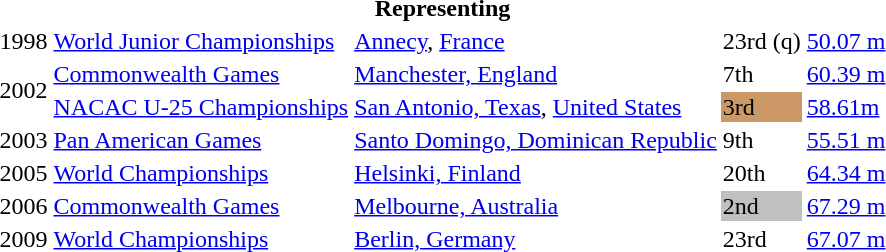<table>
<tr>
<th colspan="5">Representing </th>
</tr>
<tr>
<td>1998</td>
<td><a href='#'>World Junior Championships</a></td>
<td><a href='#'>Annecy</a>, <a href='#'>France</a></td>
<td>23rd (q)</td>
<td><a href='#'>50.07 m</a></td>
</tr>
<tr>
<td rowspan=2>2002</td>
<td><a href='#'>Commonwealth Games</a></td>
<td><a href='#'>Manchester, England</a></td>
<td>7th</td>
<td><a href='#'>60.39 m</a></td>
</tr>
<tr>
<td><a href='#'>NACAC U-25 Championships</a></td>
<td><a href='#'>San Antonio, Texas</a>, <a href='#'>United States</a></td>
<td bgcolor="cc9966">3rd</td>
<td><a href='#'>58.61m</a></td>
</tr>
<tr>
<td>2003</td>
<td><a href='#'>Pan American Games</a></td>
<td><a href='#'>Santo Domingo, Dominican Republic</a></td>
<td>9th</td>
<td><a href='#'>55.51 m</a></td>
</tr>
<tr>
<td>2005</td>
<td><a href='#'>World Championships</a></td>
<td><a href='#'>Helsinki, Finland</a></td>
<td>20th</td>
<td><a href='#'>64.34 m</a></td>
</tr>
<tr>
<td>2006</td>
<td><a href='#'>Commonwealth Games</a></td>
<td><a href='#'>Melbourne, Australia</a></td>
<td bgcolor=silver>2nd</td>
<td><a href='#'>67.29 m</a></td>
</tr>
<tr>
<td>2009</td>
<td><a href='#'>World Championships</a></td>
<td><a href='#'>Berlin, Germany</a></td>
<td>23rd</td>
<td><a href='#'>67.07 m</a></td>
</tr>
</table>
